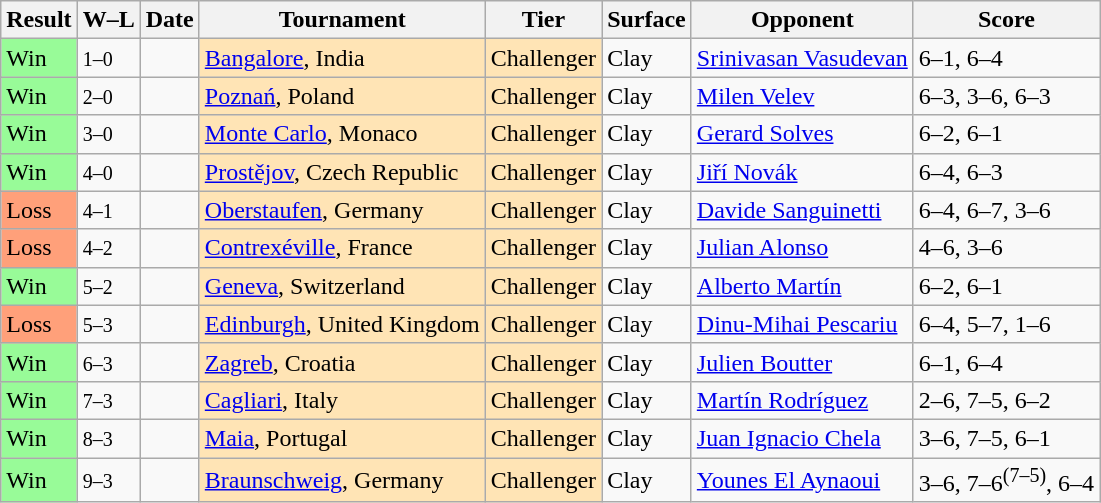<table class="sortable wikitable">
<tr>
<th>Result</th>
<th class="unsortable">W–L</th>
<th>Date</th>
<th>Tournament</th>
<th>Tier</th>
<th>Surface</th>
<th>Opponent</th>
<th class="unsortable">Score</th>
</tr>
<tr>
<td style="background:#98fb98;">Win</td>
<td><small>1–0</small></td>
<td></td>
<td style="background:moccasin;"><a href='#'>Bangalore</a>, India</td>
<td style="background:moccasin;">Challenger</td>
<td>Clay</td>
<td> <a href='#'>Srinivasan Vasudevan</a></td>
<td>6–1, 6–4</td>
</tr>
<tr>
<td style="background:#98fb98;">Win</td>
<td><small>2–0</small></td>
<td></td>
<td style="background:moccasin;"><a href='#'>Poznań</a>, Poland</td>
<td style="background:moccasin;">Challenger</td>
<td>Clay</td>
<td> <a href='#'>Milen Velev</a></td>
<td>6–3, 3–6, 6–3</td>
</tr>
<tr>
<td style="background:#98fb98;">Win</td>
<td><small>3–0</small></td>
<td></td>
<td style="background:moccasin;"><a href='#'>Monte Carlo</a>, Monaco</td>
<td style="background:moccasin;">Challenger</td>
<td>Clay</td>
<td> <a href='#'>Gerard Solves</a></td>
<td>6–2, 6–1</td>
</tr>
<tr>
<td style="background:#98fb98;">Win</td>
<td><small>4–0</small></td>
<td></td>
<td style="background:moccasin;"><a href='#'>Prostějov</a>, Czech Republic</td>
<td style="background:moccasin;">Challenger</td>
<td>Clay</td>
<td> <a href='#'>Jiří Novák</a></td>
<td>6–4, 6–3</td>
</tr>
<tr>
<td style="background:#ffa07a;">Loss</td>
<td><small>4–1</small></td>
<td></td>
<td style="background:moccasin;"><a href='#'>Oberstaufen</a>, Germany</td>
<td style="background:moccasin;">Challenger</td>
<td>Clay</td>
<td> <a href='#'>Davide Sanguinetti</a></td>
<td>6–4, 6–7, 3–6</td>
</tr>
<tr>
<td style="background:#ffa07a;">Loss</td>
<td><small>4–2</small></td>
<td></td>
<td style="background:moccasin;"><a href='#'>Contrexéville</a>, France</td>
<td style="background:moccasin;">Challenger</td>
<td>Clay</td>
<td> <a href='#'>Julian Alonso</a></td>
<td>4–6, 3–6</td>
</tr>
<tr>
<td style="background:#98fb98;">Win</td>
<td><small>5–2</small></td>
<td></td>
<td style="background:moccasin;"><a href='#'>Geneva</a>, Switzerland</td>
<td style="background:moccasin;">Challenger</td>
<td>Clay</td>
<td> <a href='#'>Alberto Martín</a></td>
<td>6–2, 6–1</td>
</tr>
<tr>
<td style="background:#ffa07a;">Loss</td>
<td><small>5–3</small></td>
<td></td>
<td style="background:moccasin;"><a href='#'>Edinburgh</a>, United Kingdom</td>
<td style="background:moccasin;">Challenger</td>
<td>Clay</td>
<td> <a href='#'>Dinu-Mihai Pescariu</a></td>
<td>6–4, 5–7, 1–6</td>
</tr>
<tr>
<td style="background:#98fb98;">Win</td>
<td><small>6–3</small></td>
<td></td>
<td style="background:moccasin;"><a href='#'>Zagreb</a>, Croatia</td>
<td style="background:moccasin;">Challenger</td>
<td>Clay</td>
<td> <a href='#'>Julien Boutter</a></td>
<td>6–1, 6–4</td>
</tr>
<tr>
<td style="background:#98fb98;">Win</td>
<td><small>7–3</small></td>
<td></td>
<td style="background:moccasin;"><a href='#'>Cagliari</a>, Italy</td>
<td style="background:moccasin;">Challenger</td>
<td>Clay</td>
<td> <a href='#'>Martín Rodríguez</a></td>
<td>2–6, 7–5, 6–2</td>
</tr>
<tr>
<td style="background:#98fb98;">Win</td>
<td><small>8–3</small></td>
<td></td>
<td style="background:moccasin;"><a href='#'>Maia</a>, Portugal</td>
<td style="background:moccasin;">Challenger</td>
<td>Clay</td>
<td> <a href='#'>Juan Ignacio Chela</a></td>
<td>3–6, 7–5, 6–1</td>
</tr>
<tr>
<td style="background:#98fb98;">Win</td>
<td><small>9–3</small></td>
<td></td>
<td style="background:moccasin;"><a href='#'>Braunschweig</a>, Germany</td>
<td style="background:moccasin;">Challenger</td>
<td>Clay</td>
<td> <a href='#'>Younes El Aynaoui</a></td>
<td>3–6, 7–6<sup>(7–5)</sup>, 6–4</td>
</tr>
</table>
